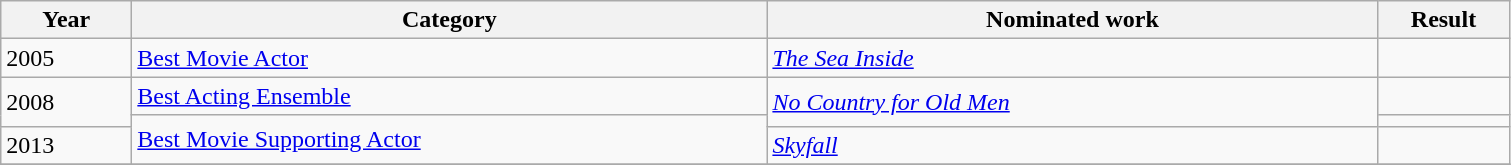<table class=wikitable>
<tr>
<th scope="col" style="width:5em;">Year</th>
<th scope="col" style="width:26em;">Category</th>
<th scope="col" style="width:25em;">Nominated work</th>
<th scope="col" style="width:5em;">Result</th>
</tr>
<tr>
<td>2005</td>
<td><a href='#'>Best Movie Actor</a></td>
<td><em><a href='#'>The Sea Inside</a></em></td>
<td></td>
</tr>
<tr>
<td rowspan="2">2008</td>
<td><a href='#'>Best Acting Ensemble</a></td>
<td rowspan="2"><em><a href='#'>No Country for Old Men</a></em></td>
<td></td>
</tr>
<tr>
<td rowspan="2"><a href='#'>Best Movie Supporting Actor</a></td>
<td></td>
</tr>
<tr>
<td>2013</td>
<td><em><a href='#'>Skyfall</a></em></td>
<td></td>
</tr>
<tr>
</tr>
</table>
